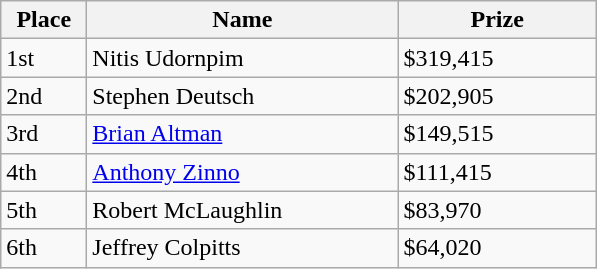<table class="wikitable">
<tr>
<th style="width:50px;">Place</th>
<th style="width:200px;">Name</th>
<th style="width:125px;">Prize</th>
</tr>
<tr>
<td>1st</td>
<td> Nitis Udornpim</td>
<td>$319,415</td>
</tr>
<tr>
<td>2nd</td>
<td> Stephen Deutsch</td>
<td>$202,905</td>
</tr>
<tr>
<td>3rd</td>
<td> <a href='#'>Brian Altman</a></td>
<td>$149,515</td>
</tr>
<tr>
<td>4th</td>
<td> <a href='#'>Anthony Zinno</a></td>
<td>$111,415</td>
</tr>
<tr>
<td>5th</td>
<td>  Robert McLaughlin</td>
<td>$83,970</td>
</tr>
<tr>
<td>6th</td>
<td>  Jeffrey Colpitts</td>
<td>$64,020</td>
</tr>
</table>
